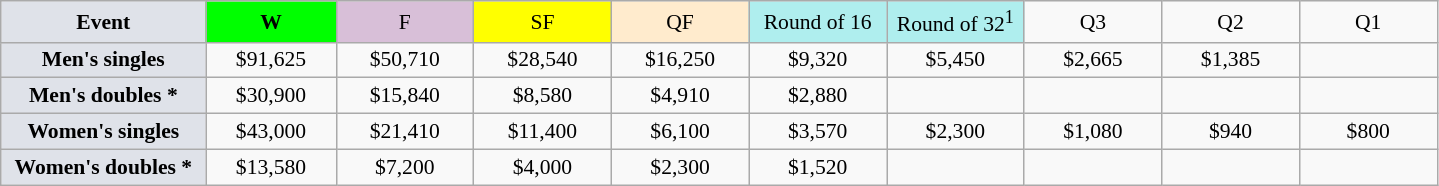<table class=wikitable style=font-size:90%;text-align:center>
<tr>
<td style="width:130px; background:#dfe2e9;"><strong>Event</strong></td>
<td style="width:80px; background:lime;"><strong>W</strong></td>
<td style="width:85px; background:thistle;">F</td>
<td style="width:85px; background:#ff0;">SF</td>
<td style="width:85px; background:#ffebcd;">QF</td>
<td style="width:85px; background:#afeeee;">Round of 16</td>
<td style="width:85px; background:#afeeee;">Round of 32<sup>1</sup></td>
<td width=85>Q3</td>
<td width=85>Q2</td>
<td width=85>Q1</td>
</tr>
<tr>
<td style="background:#dfe2e9;"><strong>Men's singles</strong></td>
<td>$91,625</td>
<td>$50,710</td>
<td>$28,540</td>
<td>$16,250</td>
<td>$9,320</td>
<td>$5,450</td>
<td>$2,665</td>
<td>$1,385</td>
<td></td>
</tr>
<tr>
<td style="background:#dfe2e9;"><strong>Men's doubles *</strong></td>
<td>$30,900</td>
<td>$15,840</td>
<td>$8,580</td>
<td>$4,910</td>
<td>$2,880</td>
<td></td>
<td></td>
<td></td>
<td></td>
</tr>
<tr>
<td style="background:#dfe2e9;"><strong>Women's singles</strong></td>
<td>$43,000</td>
<td>$21,410</td>
<td>$11,400</td>
<td>$6,100</td>
<td>$3,570</td>
<td>$2,300</td>
<td>$1,080</td>
<td>$940</td>
<td>$800</td>
</tr>
<tr>
<td style="background:#dfe2e9;"><strong>Women's doubles *</strong></td>
<td>$13,580</td>
<td>$7,200</td>
<td>$4,000</td>
<td>$2,300</td>
<td>$1,520</td>
<td></td>
<td></td>
<td></td>
<td></td>
</tr>
</table>
